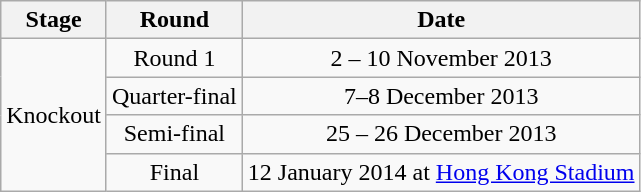<table class="wikitable" border="1">
<tr>
<th>Stage</th>
<th>Round</th>
<th>Date</th>
</tr>
<tr align="center">
<td rowspan=4>Knockout</td>
<td>Round 1</td>
<td>2 – 10 November 2013</td>
</tr>
<tr align="center">
<td>Quarter-final</td>
<td>7–8 December 2013</td>
</tr>
<tr align="center">
<td>Semi-final</td>
<td>25 – 26 December 2013</td>
</tr>
<tr align="center">
<td>Final</td>
<td colspan="2">12 January 2014 at <a href='#'>Hong Kong Stadium</a></td>
</tr>
</table>
